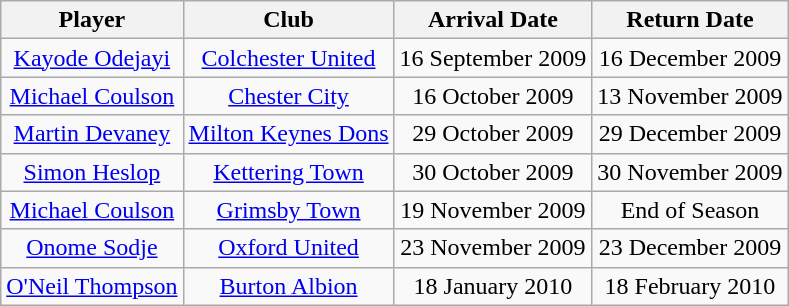<table class="wikitable" style="text-align: center">
<tr>
<th>Player</th>
<th>Club</th>
<th>Arrival Date</th>
<th>Return Date</th>
</tr>
<tr>
<td><a href='#'>Kayode Odejayi</a></td>
<td><a href='#'>Colchester United</a></td>
<td>16 September 2009</td>
<td>16 December 2009</td>
</tr>
<tr>
<td><a href='#'>Michael Coulson</a></td>
<td><a href='#'>Chester City</a></td>
<td>16 October 2009</td>
<td>13 November 2009</td>
</tr>
<tr>
<td><a href='#'>Martin Devaney</a></td>
<td><a href='#'>Milton Keynes Dons</a></td>
<td>29 October 2009</td>
<td>29 December 2009</td>
</tr>
<tr>
<td><a href='#'>Simon Heslop</a></td>
<td><a href='#'>Kettering Town</a></td>
<td>30 October 2009</td>
<td>30 November 2009</td>
</tr>
<tr>
<td><a href='#'>Michael Coulson</a></td>
<td><a href='#'>Grimsby Town</a></td>
<td>19 November 2009</td>
<td>End of Season</td>
</tr>
<tr>
<td><a href='#'>Onome Sodje</a></td>
<td><a href='#'>Oxford United</a></td>
<td>23 November 2009</td>
<td>23 December 2009</td>
</tr>
<tr>
<td><a href='#'>O'Neil Thompson</a></td>
<td><a href='#'>Burton Albion</a></td>
<td>18 January 2010</td>
<td>18 February 2010</td>
</tr>
</table>
